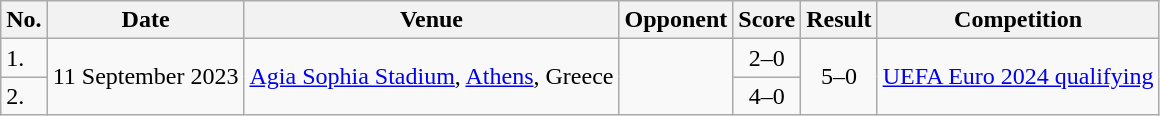<table class="wikitable">
<tr>
<th>No.</th>
<th>Date</th>
<th>Venue</th>
<th>Opponent</th>
<th>Score</th>
<th>Result</th>
<th>Competition</th>
</tr>
<tr>
<td>1.</td>
<td rowspan="2">11 September 2023</td>
<td rowspan="2"><a href='#'>Agia Sophia Stadium</a>, <a href='#'>Athens</a>, Greece</td>
<td rowspan="2"></td>
<td align=center>2–0</td>
<td rowspan="2" align=center>5–0</td>
<td rowspan="2"><a href='#'>UEFA Euro 2024 qualifying</a></td>
</tr>
<tr>
<td>2.</td>
<td align=center>4–0</td>
</tr>
</table>
